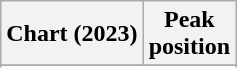<table class="wikitable plainrowheaders" style="text-align:center">
<tr>
<th scope="col">Chart (2023)</th>
<th scope="col">Peak<br>position</th>
</tr>
<tr>
</tr>
<tr>
</tr>
<tr>
</tr>
</table>
